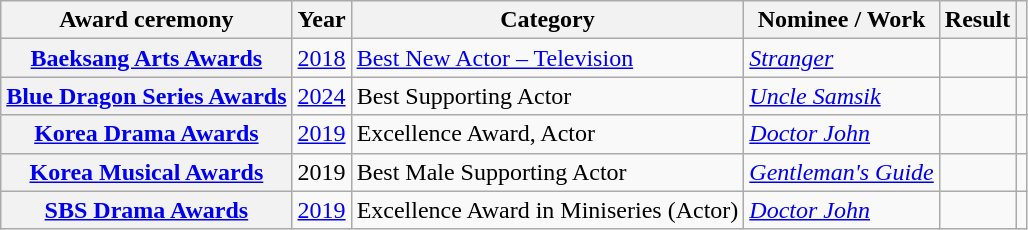<table class="wikitable plainrowheaders sortable">
<tr>
<th scope="col">Award ceremony</th>
<th scope="col">Year</th>
<th scope="col">Category</th>
<th scope="col">Nominee / Work</th>
<th scope="col">Result</th>
<th scope="col" class="unsortable"></th>
</tr>
<tr>
<th scope="row"><a href='#'>Baeksang Arts Awards</a></th>
<td style="text-align:center"><a href='#'>2018</a></td>
<td><a href='#'>Best New Actor – Television</a></td>
<td><em><a href='#'>Stranger</a></em></td>
<td></td>
<td style="text-align:center"></td>
</tr>
<tr>
<th scope="row"><a href='#'>Blue Dragon Series Awards</a></th>
<td style="text-align:center"><a href='#'>2024</a></td>
<td>Best Supporting Actor</td>
<td><em><a href='#'>Uncle Samsik</a></em></td>
<td></td>
<td style="text-align:center"></td>
</tr>
<tr>
<th scope="row"><a href='#'>Korea Drama Awards</a></th>
<td style="text-align:center"><a href='#'>2019</a></td>
<td>Excellence Award, Actor</td>
<td><em><a href='#'>Doctor John</a></em></td>
<td></td>
<td style="text-align:center"></td>
</tr>
<tr>
<th scope="row"><a href='#'>Korea Musical Awards</a></th>
<td style="text-align:center">2019</td>
<td>Best Male Supporting Actor</td>
<td><a href='#'><em>Gentleman's Guide</em></a></td>
<td></td>
<td style="text-align:center"></td>
</tr>
<tr>
<th scope="row"><a href='#'>SBS Drama Awards</a></th>
<td style="text-align:center"><a href='#'>2019</a></td>
<td>Excellence Award in Miniseries (Actor)</td>
<td><em><a href='#'>Doctor John</a></em></td>
<td></td>
<td style="text-align:center"></td>
</tr>
</table>
